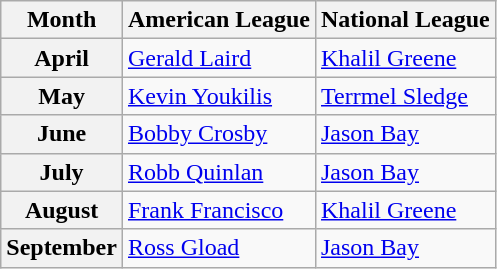<table class="wikitable">
<tr>
<th>Month</th>
<th>American League</th>
<th>National League</th>
</tr>
<tr>
<th>April</th>
<td><a href='#'>Gerald Laird</a></td>
<td><a href='#'>Khalil Greene</a></td>
</tr>
<tr>
<th>May</th>
<td><a href='#'>Kevin Youkilis</a></td>
<td><a href='#'>Terrmel Sledge</a></td>
</tr>
<tr>
<th>June</th>
<td><a href='#'>Bobby Crosby</a></td>
<td><a href='#'>Jason Bay</a></td>
</tr>
<tr>
<th>July</th>
<td><a href='#'>Robb Quinlan</a></td>
<td><a href='#'>Jason Bay</a></td>
</tr>
<tr>
<th>August</th>
<td><a href='#'>Frank Francisco</a></td>
<td><a href='#'>Khalil Greene</a></td>
</tr>
<tr>
<th>September</th>
<td><a href='#'>Ross Gload</a></td>
<td><a href='#'>Jason Bay</a></td>
</tr>
</table>
